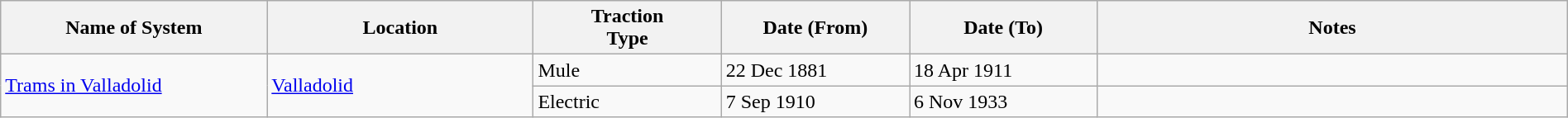<table class="wikitable" style="width:100%;">
<tr>
<th style="width:17%;">Name of System</th>
<th style="width:17%;">Location</th>
<th style="width:12%;">Traction<br>Type</th>
<th style="width:12%;">Date (From)</th>
<th style="width:12%;">Date (To)</th>
<th style="width:30%;">Notes</th>
</tr>
<tr>
<td rowspan="2"><a href='#'>Trams in Valladolid</a></td>
<td rowspan="2"><a href='#'>Valladolid</a></td>
<td>Mule</td>
<td>22 Dec 1881</td>
<td>18 Apr 1911</td>
<td> </td>
</tr>
<tr>
<td>Electric</td>
<td>7 Sep 1910</td>
<td>6 Nov 1933</td>
<td> </td>
</tr>
</table>
